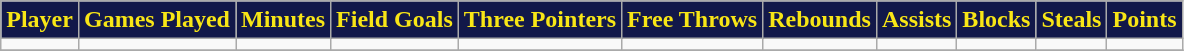<table class="wikitable" style="text-align:center">
<tr>
<th style="background:#121849;color:#F8E616;">Player</th>
<th style="background:#121849;color:#F8E616;">Games Played</th>
<th style="background:#121849;color:#F8E616;">Minutes</th>
<th style="background:#121849;color:#F8E616;">Field Goals</th>
<th style="background:#121849;color:#F8E616;">Three Pointers</th>
<th style="background:#121849;color:#F8E616;">Free Throws</th>
<th style="background:#121849;color:#F8E616;">Rebounds</th>
<th style="background:#121849;color:#F8E616;">Assists</th>
<th style="background:#121849;color:#F8E616;">Blocks</th>
<th style="background:#121849;color:#F8E616;">Steals</th>
<th style="background:#121849;color:#F8E616;">Points</th>
</tr>
<tr>
<td></td>
<td></td>
<td></td>
<td></td>
<td></td>
<td></td>
<td></td>
<td></td>
<td></td>
<td></td>
<td></td>
</tr>
<tr>
</tr>
</table>
